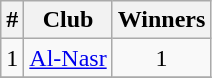<table class="wikitable">
<tr>
<th>#</th>
<th>Club</th>
<th>Winners</th>
</tr>
<tr>
<td>1</td>
<td><a href='#'>Al-Nasr</a></td>
<td align="center">1</td>
</tr>
<tr>
</tr>
</table>
